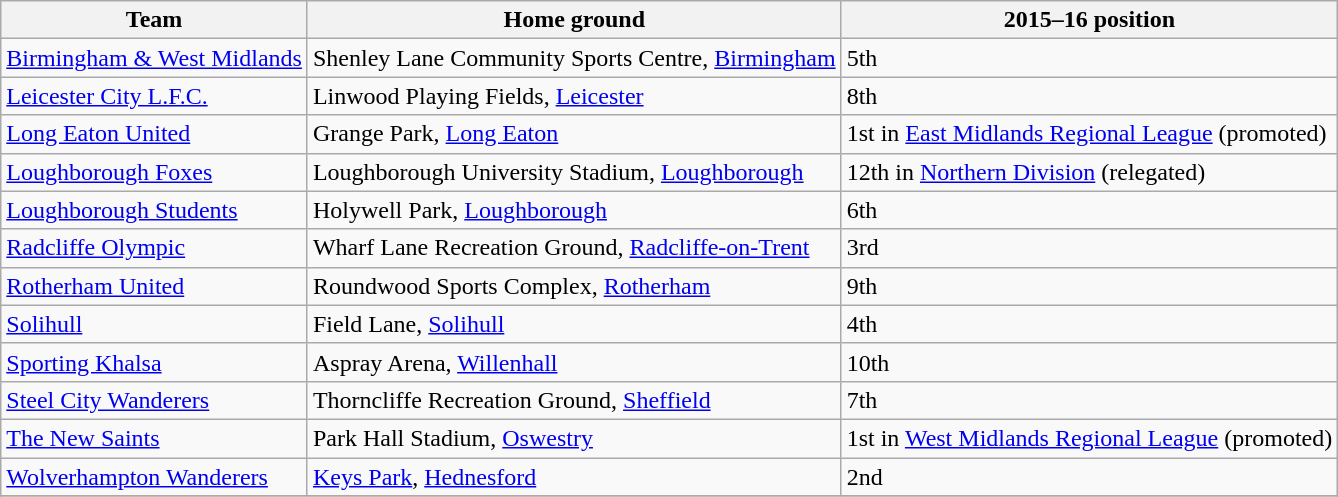<table class=wikitable>
<tr>
<th>Team</th>
<th>Home ground</th>
<th>2015–16 position</th>
</tr>
<tr>
<td><a href='#'>Birmingham & West Midlands</a></td>
<td>Shenley Lane Community Sports Centre, <a href='#'>Birmingham</a></td>
<td>5th</td>
</tr>
<tr>
<td><a href='#'>Leicester City L.F.C.</a></td>
<td>Linwood Playing Fields, <a href='#'>Leicester</a></td>
<td>8th</td>
</tr>
<tr>
<td><a href='#'>Long Eaton United</a></td>
<td>Grange Park, <a href='#'>Long Eaton</a></td>
<td>1st in <a href='#'>East Midlands Regional League</a> (promoted)</td>
</tr>
<tr>
<td><a href='#'>Loughborough Foxes</a></td>
<td>Loughborough University Stadium, <a href='#'>Loughborough</a></td>
<td>12th in <a href='#'>Northern Division</a> (relegated)</td>
</tr>
<tr>
<td><a href='#'>Loughborough Students</a></td>
<td>Holywell Park, <a href='#'>Loughborough</a></td>
<td>6th</td>
</tr>
<tr>
<td><a href='#'>Radcliffe Olympic</a></td>
<td>Wharf Lane Recreation Ground, <a href='#'>Radcliffe-on-Trent</a></td>
<td>3rd</td>
</tr>
<tr>
<td><a href='#'>Rotherham United</a></td>
<td>Roundwood Sports Complex, <a href='#'>Rotherham</a></td>
<td>9th</td>
</tr>
<tr>
<td><a href='#'>Solihull</a></td>
<td>Field Lane, <a href='#'>Solihull</a></td>
<td>4th</td>
</tr>
<tr>
<td><a href='#'>Sporting Khalsa</a></td>
<td>Aspray Arena, <a href='#'>Willenhall</a></td>
<td>10th</td>
</tr>
<tr>
<td><a href='#'>Steel City Wanderers</a></td>
<td>Thorncliffe Recreation Ground, <a href='#'>Sheffield</a></td>
<td>7th</td>
</tr>
<tr>
<td><a href='#'>The New Saints</a></td>
<td>Park Hall Stadium, <a href='#'>Oswestry</a></td>
<td>1st in <a href='#'>West Midlands Regional League</a> (promoted)</td>
</tr>
<tr>
<td><a href='#'>Wolverhampton Wanderers</a></td>
<td><a href='#'>Keys Park</a>, <a href='#'>Hednesford</a></td>
<td>2nd</td>
</tr>
<tr>
</tr>
</table>
